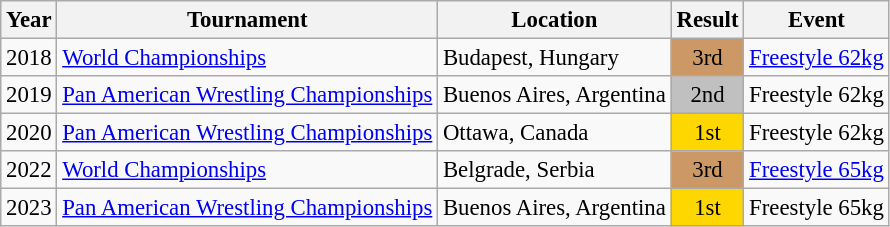<table class="wikitable" style="font-size:95%;">
<tr>
<th>Year</th>
<th>Tournament</th>
<th>Location</th>
<th>Result</th>
<th>Event</th>
</tr>
<tr>
<td>2018</td>
<td><a href='#'>World Championships</a></td>
<td>Budapest, Hungary</td>
<td align="center" bgcolor="cc9966">3rd</td>
<td><a href='#'>Freestyle 62kg</a></td>
</tr>
<tr>
<td>2019</td>
<td><a href='#'>Pan American Wrestling Championships</a></td>
<td>Buenos Aires, Argentina</td>
<td align="center" bgcolor="silver">2nd</td>
<td>Freestyle 62kg</td>
</tr>
<tr>
<td>2020</td>
<td><a href='#'>Pan American Wrestling Championships</a></td>
<td>Ottawa, Canada</td>
<td align="center" bgcolor="gold">1st</td>
<td>Freestyle 62kg</td>
</tr>
<tr>
<td>2022</td>
<td><a href='#'>World Championships</a></td>
<td>Belgrade, Serbia</td>
<td align="center" bgcolor="cc9966">3rd</td>
<td><a href='#'>Freestyle 65kg</a></td>
</tr>
<tr>
<td>2023</td>
<td><a href='#'>Pan American Wrestling Championships</a></td>
<td>Buenos Aires, Argentina</td>
<td align="center" bgcolor="gold">1st</td>
<td>Freestyle 65kg</td>
</tr>
</table>
